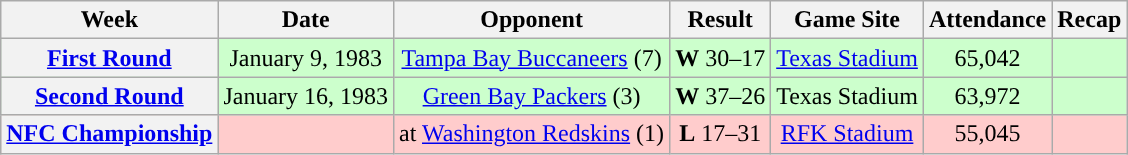<table class="wikitable" style="text-align:center">
<tr>
<th>Week</th>
<th>Date</th>
<th>Opponent</th>
<th>Result</th>
<th>Game Site</th>
<th>Attendance</th>
<th>Recap</th>
</tr>
<tr style="background: #cfc">
<th><a href='#'>First Round</a></th>
<td>January 9, 1983</td>
<td><a href='#'>Tampa Bay Buccaneers</a> (7)</td>
<td><strong>W</strong> 30–17</td>
<td><a href='#'>Texas Stadium</a></td>
<td>65,042</td>
<td></td>
</tr>
<tr style="background: #cfc">
<th><a href='#'>Second Round</a></th>
<td>January 16, 1983</td>
<td><a href='#'>Green Bay Packers</a> (3)</td>
<td><strong>W</strong> 37–26</td>
<td>Texas Stadium</td>
<td>63,972</td>
<td></td>
</tr>
<tr style="background: #fcc">
<th><a href='#'>NFC Championship</a></th>
<td></td>
<td>at <a href='#'>Washington Redskins</a> (1)</td>
<td><strong>L</strong> 17–31</td>
<td><a href='#'>RFK Stadium</a></td>
<td>55,045</td>
<td></td>
</tr>
</table>
